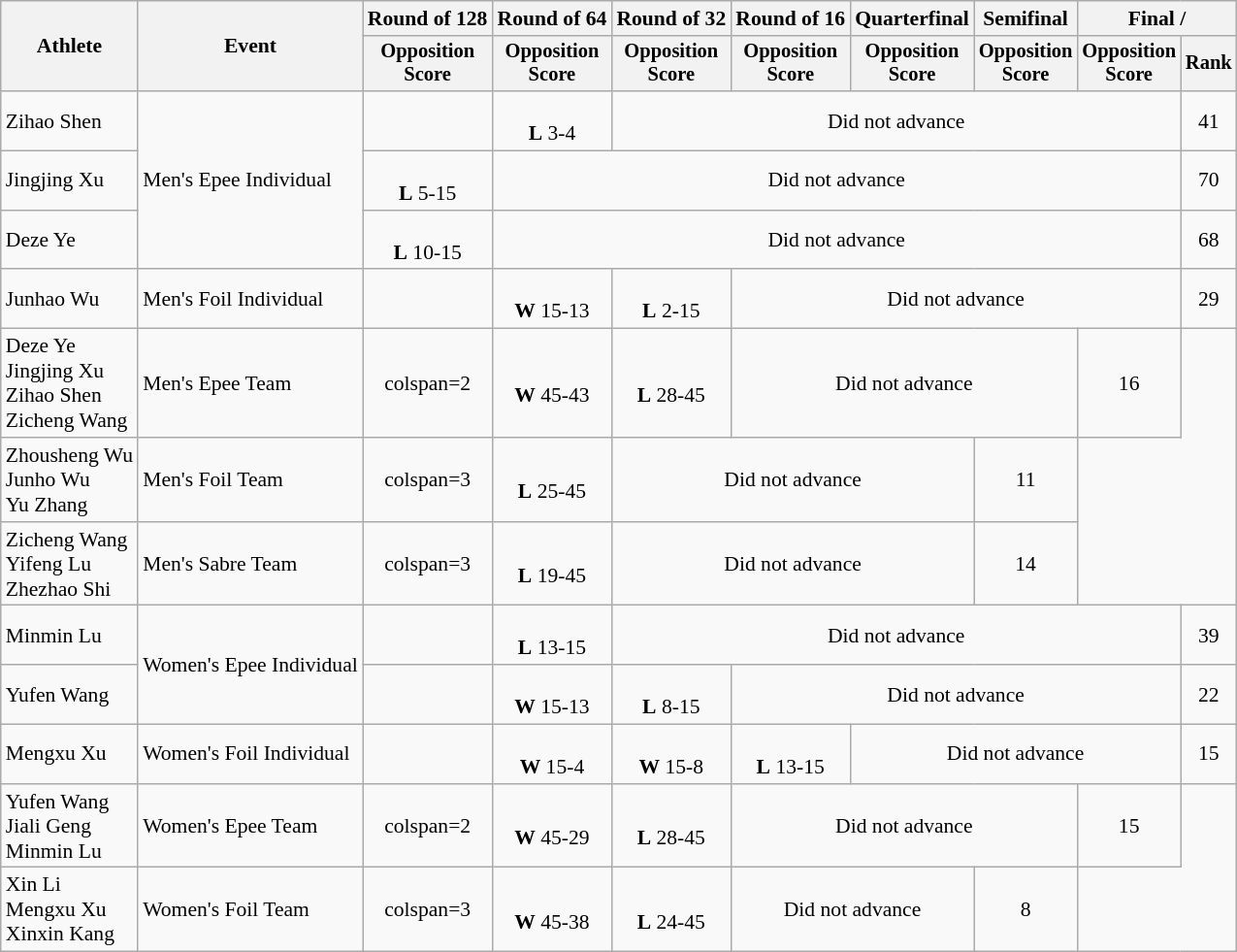<table class="wikitable" style="font-size:90%">
<tr>
<th rowspan=2>Athlete</th>
<th rowspan=2>Event</th>
<th>Round of 128</th>
<th>Round of 64</th>
<th>Round of 32</th>
<th>Round of 16</th>
<th>Quarterfinal</th>
<th>Semifinal</th>
<th colspan=2>Final / </th>
</tr>
<tr style="font-size:95%">
<th>Opposition<br>Score</th>
<th>Opposition<br>Score</th>
<th>Opposition<br>Score</th>
<th>Opposition<br>Score</th>
<th>Opposition<br>Score</th>
<th>Opposition<br>Score</th>
<th>Opposition<br>Score</th>
<th>Rank</th>
</tr>
<tr align=center>
<td align=left>Zihao Shen</td>
<td align=left rowspan=3>Men's Epee Individual</td>
<td></td>
<td><br><strong>L</strong> 3-4</td>
<td colspan=5>Did not advance</td>
<td>41</td>
</tr>
<tr align=center>
<td align=left>Jingjing Xu</td>
<td><br><strong>L</strong> 5-15</td>
<td colspan=6>Did not advance</td>
<td>70</td>
</tr>
<tr align=center>
<td align=left>Deze Ye</td>
<td><br><strong>L</strong> 10-15</td>
<td colspan=6>Did not advance</td>
<td>68</td>
</tr>
<tr align=center>
<td align=left>Junhao Wu</td>
<td align=left>Men's Foil Individual</td>
<td></td>
<td><br><strong>W</strong> 15-13</td>
<td><br><strong>L</strong> 2-15</td>
<td colspan=4>Did not advance</td>
<td>29</td>
</tr>
<tr align=center>
<td align=left>Deze Ye<br>Jingjing Xu<br>Zihao Shen<br>Zicheng Wang</td>
<td align=left>Men's Epee Team</td>
<td>colspan=2 </td>
<td><br><strong>W</strong> 45-43</td>
<td><br><strong>L</strong> 28-45</td>
<td colspan=3>Did not advance</td>
<td>16</td>
</tr>
<tr align=center>
<td align=left>Zhousheng Wu<br>Junho Wu<br>Yu Zhang</td>
<td align=left>Men's Foil Team</td>
<td>colspan=3 </td>
<td><br><strong>L</strong> 25-45</td>
<td colspan=3>Did not advance</td>
<td>11</td>
</tr>
<tr align=center>
<td align=left>Zicheng Wang<br>Yifeng Lu<br>Zhezhao Shi</td>
<td align=left>Men's Sabre Team</td>
<td>colspan=3 </td>
<td><br><strong>L</strong> 19-45</td>
<td colspan=3>Did not advance</td>
<td>14</td>
</tr>
<tr align=center>
<td align=left>Minmin Lu</td>
<td align=left rowspan=2>Women's Epee Individual</td>
<td></td>
<td><br><strong>L</strong> 13-15</td>
<td colspan=5>Did not advance</td>
<td>39</td>
</tr>
<tr align=center>
<td align=left>Yufen Wang</td>
<td></td>
<td><br><strong>W</strong> 15-13</td>
<td><br><strong>L</strong> 8-15</td>
<td colspan=4>Did not advance</td>
<td>22</td>
</tr>
<tr align=center>
<td align=left>Mengxu Xu</td>
<td align=left>Women's Foil Individual</td>
<td></td>
<td><br><strong>W</strong> 15-4</td>
<td><br><strong>W</strong> 15-8</td>
<td><br><strong>L</strong> 13-15</td>
<td colspan=3>Did not advance</td>
<td>15</td>
</tr>
<tr align=center>
<td align=left>Yufen Wang<br>Jiali Geng<br>Minmin Lu</td>
<td align=left>Women's Epee Team</td>
<td>colspan=2 </td>
<td><br><strong>W</strong> 45-29</td>
<td><br><strong>L</strong> 28-45</td>
<td colspan=3>Did not advance</td>
<td>15</td>
</tr>
<tr align=center>
<td align=left>Xin Li<br>Mengxu Xu<br>Xinxin Kang</td>
<td align=left>Women's Foil Team</td>
<td>colspan=3 </td>
<td><br><strong>W</strong> 45-38</td>
<td><br><strong>L</strong> 24-45</td>
<td colspan=2>Did not advance</td>
<td>8</td>
</tr>
</table>
